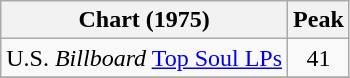<table class="wikitable">
<tr>
<th>Chart (1975)</th>
<th>Peak<br></th>
</tr>
<tr>
<td>U.S. <em>Billboard</em> <a href='#'>Top Soul LPs</a></td>
<td align="center">41</td>
</tr>
<tr>
</tr>
</table>
